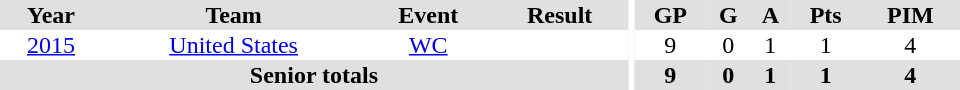<table border="0" cellpadding="1" cellspacing="0" ID="Table3" style="text-align:center; width:40em">
<tr ALIGN="center" bgcolor="#e0e0e0">
<th>Year</th>
<th>Team</th>
<th>Event</th>
<th>Result</th>
<th rowspan="99" bgcolor="#ffffff"></th>
<th>GP</th>
<th>G</th>
<th>A</th>
<th>Pts</th>
<th>PIM</th>
</tr>
<tr>
<td><a href='#'>2015</a></td>
<td><a href='#'>United States</a></td>
<td><a href='#'>WC</a></td>
<td></td>
<td>9</td>
<td>0</td>
<td>1</td>
<td>1</td>
<td>4</td>
</tr>
<tr bgcolor="#e0e0e0">
<th colspan="4">Senior totals</th>
<th>9</th>
<th>0</th>
<th>1</th>
<th>1</th>
<th>4</th>
</tr>
</table>
